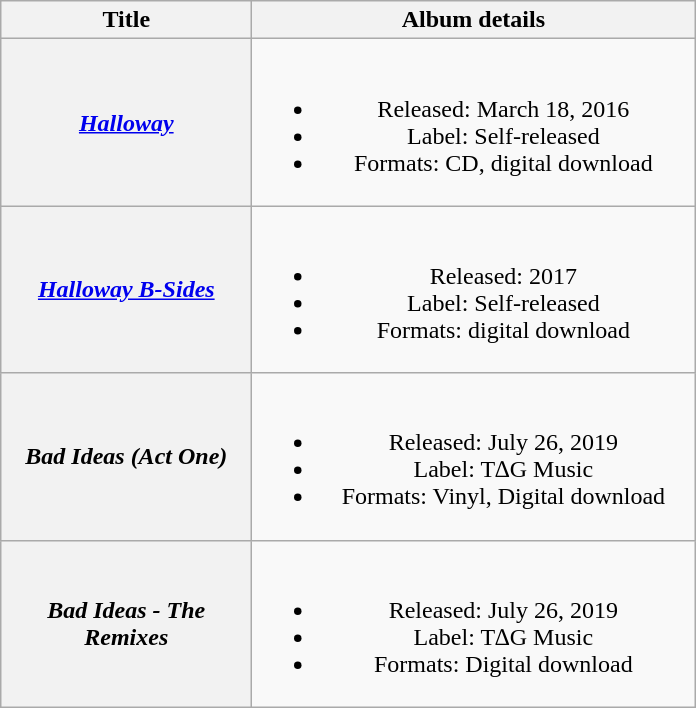<table class="wikitable plainrowheaders" style="text-align:center;">
<tr>
<th scope="col" rowspan="1" style="width:10em;">Title</th>
<th scope="col" rowspan="1" style="width:18em;">Album details</th>
</tr>
<tr>
<th scope="row"><em><a href='#'>Halloway</a></em></th>
<td><br><ul><li>Released: March 18, 2016</li><li>Label: Self-released</li><li>Formats: CD, digital download</li></ul></td>
</tr>
<tr>
<th scope="row"><em><a href='#'>Halloway B-Sides</a></em></th>
<td><br><ul><li>Released: 2017</li><li>Label: Self-released</li><li>Formats: digital download</li></ul></td>
</tr>
<tr>
<th scope="row"><em>Bad Ideas (Act One)</em></th>
<td><br><ul><li>Released: July 26, 2019</li><li>Label: T∆G Music</li><li>Formats: Vinyl, Digital download</li></ul></td>
</tr>
<tr>
<th scope="row"><em>Bad Ideas - The Remixes</em></th>
<td><br><ul><li>Released: July 26, 2019</li><li>Label: T∆G Music</li><li>Formats: Digital download</li></ul></td>
</tr>
</table>
